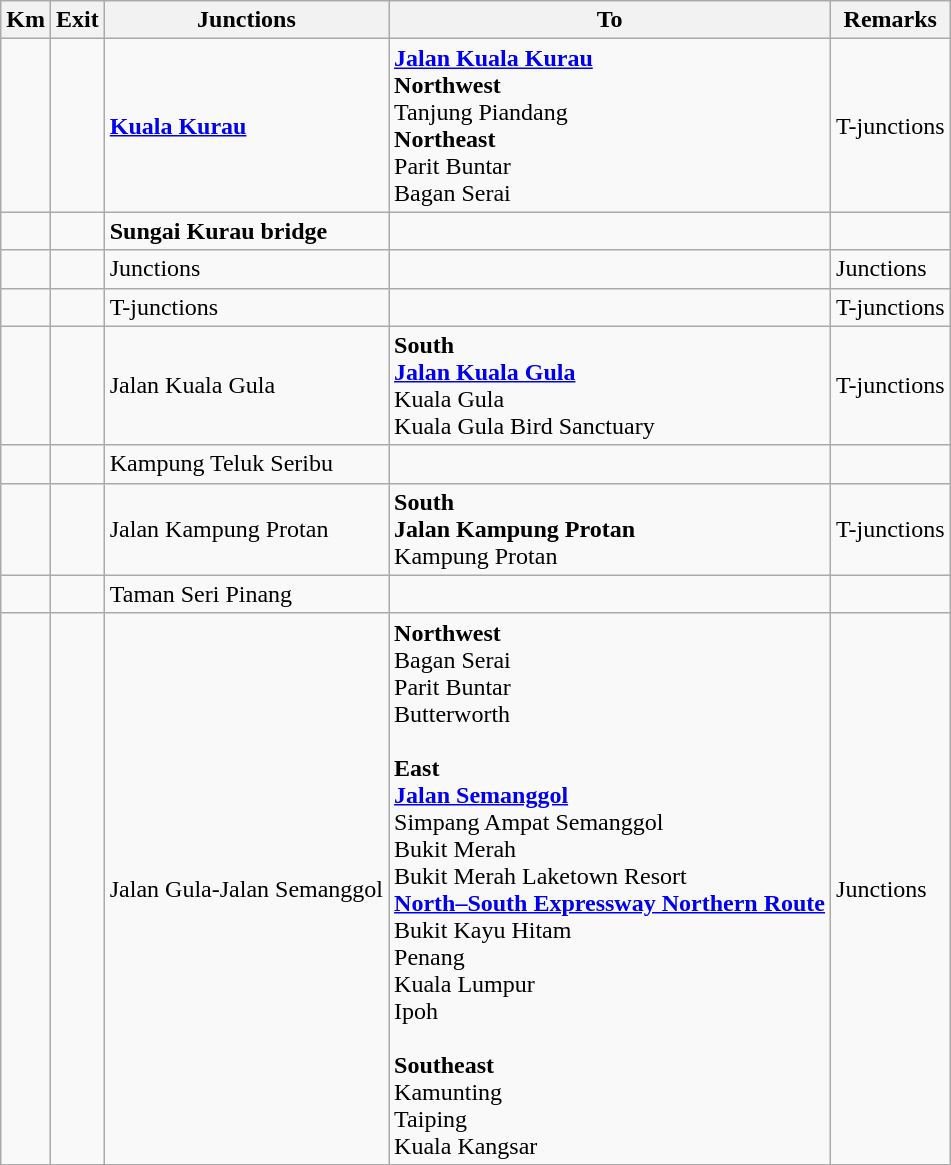<table class="wikitable">
<tr>
<th>Km</th>
<th>Exit</th>
<th>Junctions</th>
<th>To</th>
<th>Remarks</th>
</tr>
<tr>
<td></td>
<td></td>
<td><strong><a href='#'>Kuala Kurau</a></strong></td>
<td> <strong><a href='#'>Jalan Kuala Kurau</a></strong><br><strong>Northwest</strong><br>Tanjung Piandang<br><strong>Northeast</strong><br>Parit Buntar<br>Bagan Serai</td>
<td>T-junctions</td>
</tr>
<tr>
<td></td>
<td></td>
<td><strong>Sungai Kurau bridge</strong></td>
<td></td>
<td></td>
</tr>
<tr>
<td></td>
<td></td>
<td>Junctions</td>
<td></td>
<td>Junctions</td>
</tr>
<tr>
<td></td>
<td></td>
<td>T-junctions</td>
<td></td>
<td>T-junctions</td>
</tr>
<tr>
<td></td>
<td></td>
<td>Jalan Kuala Gula</td>
<td><strong>South</strong><br> <strong><a href='#'>Jalan Kuala Gula</a></strong><br>Kuala Gula<br>Kuala Gula Bird Sanctuary</td>
<td>T-junctions</td>
</tr>
<tr>
<td></td>
<td></td>
<td>Kampung Teluk Seribu</td>
<td></td>
<td></td>
</tr>
<tr>
<td></td>
<td></td>
<td>Jalan Kampung Protan</td>
<td><strong>South</strong><br><strong>Jalan Kampung Protan</strong><br>Kampung Protan</td>
<td>T-junctions</td>
</tr>
<tr>
<td></td>
<td></td>
<td>Taman Seri Pinang</td>
<td></td>
<td></td>
</tr>
<tr>
<td></td>
<td></td>
<td>Jalan Gula-Jalan Semanggol</td>
<td><strong>Northwest</strong><br> Bagan Serai<br> Parit Buntar<br> Butterworth<br><br><strong>East</strong><br> <strong><a href='#'>Jalan Semanggol</a></strong><br>Simpang Ampat Semanggol<br>Bukit Merah<br>Bukit Merah Laketown Resort<br>  <strong><a href='#'>North–South Expressway Northern Route</a></strong><br>Bukit Kayu Hitam<br>Penang<br>Kuala Lumpur<br>Ipoh<br><br><strong>Southeast</strong><br> Kamunting<br> Taiping<br> Kuala Kangsar</td>
<td>Junctions</td>
</tr>
</table>
